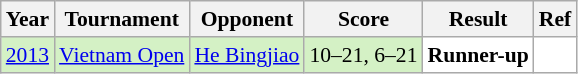<table class="sortable wikitable" style="font-size: 90%;">
<tr>
<th>Year</th>
<th>Tournament</th>
<th>Opponent</th>
<th>Score</th>
<th>Result</th>
<th>Ref</th>
</tr>
<tr style="background:#D4F1C5">
<td align="center"><a href='#'>2013</a></td>
<td align="left"><a href='#'>Vietnam Open</a></td>
<td align="left"> <a href='#'>He Bingjiao</a></td>
<td align="left">10–21, 6–21</td>
<td style="text-align:left; background:white"> <strong>Runner-up</strong></td>
<td style="text-align:center; background:white"></td>
</tr>
</table>
